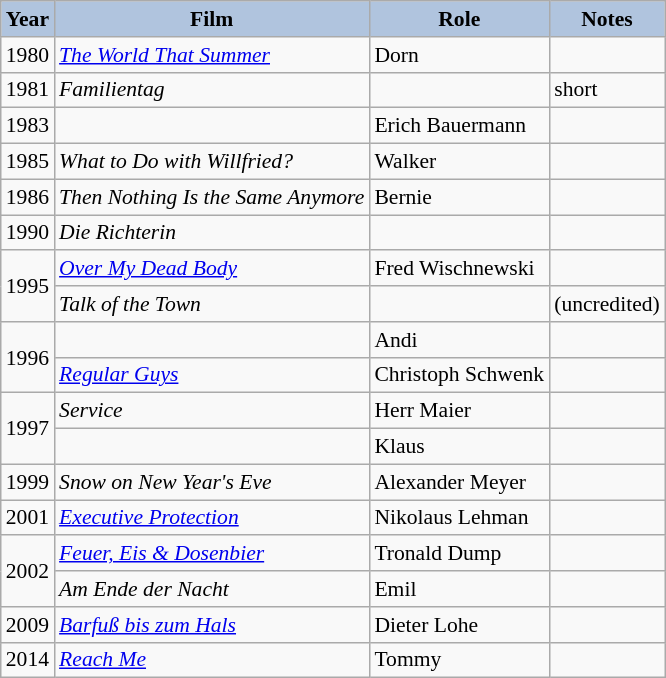<table class="wikitable" style="font-size:90%;">
<tr>
<th style="background:#B0C4DE;">Year</th>
<th style="background:#B0C4DE;">Film</th>
<th style="background:#B0C4DE;">Role</th>
<th style="background:#B0C4DE;">Notes</th>
</tr>
<tr>
<td>1980</td>
<td><em><a href='#'>The World That Summer</a></em></td>
<td>Dorn</td>
<td></td>
</tr>
<tr>
<td>1981</td>
<td><em>Familientag</em></td>
<td></td>
<td>short</td>
</tr>
<tr>
<td>1983</td>
<td><em></em></td>
<td>Erich Bauermann</td>
<td></td>
</tr>
<tr>
<td>1985</td>
<td><em>What to Do with Willfried?</em></td>
<td>Walker</td>
<td></td>
</tr>
<tr>
<td>1986</td>
<td><em>Then Nothing Is the Same Anymore</em></td>
<td>Bernie</td>
<td></td>
</tr>
<tr>
<td>1990</td>
<td><em>Die Richterin</em></td>
<td></td>
<td></td>
</tr>
<tr>
<td rowspan="2">1995</td>
<td><em><a href='#'>Over My Dead Body</a></em></td>
<td>Fred Wischnewski</td>
<td></td>
</tr>
<tr>
<td><em>Talk of the Town</em></td>
<td></td>
<td>(uncredited)</td>
</tr>
<tr>
<td rowspan="2">1996</td>
<td><em></em></td>
<td>Andi</td>
<td></td>
</tr>
<tr>
<td><em><a href='#'>Regular Guys</a></em></td>
<td>Christoph Schwenk</td>
<td></td>
</tr>
<tr>
<td rowspan="2">1997</td>
<td><em>Service</em></td>
<td>Herr Maier</td>
<td></td>
</tr>
<tr>
<td><em></em></td>
<td>Klaus</td>
<td></td>
</tr>
<tr>
<td>1999</td>
<td><em>Snow on New Year's Eve</em></td>
<td>Alexander Meyer</td>
<td></td>
</tr>
<tr>
<td>2001</td>
<td><em><a href='#'>Executive Protection</a></em></td>
<td>Nikolaus Lehman</td>
<td></td>
</tr>
<tr>
<td rowspan="2">2002</td>
<td><em><a href='#'>Feuer, Eis & Dosenbier</a></em></td>
<td>Tronald Dump</td>
<td></td>
</tr>
<tr>
<td><em>Am Ende der Nacht</em></td>
<td>Emil</td>
<td></td>
</tr>
<tr>
<td>2009</td>
<td><em><a href='#'>Barfuß bis zum Hals</a></em></td>
<td>Dieter Lohe</td>
<td></td>
</tr>
<tr>
<td>2014</td>
<td><em><a href='#'>Reach Me</a></em></td>
<td>Tommy</td>
<td></td>
</tr>
</table>
